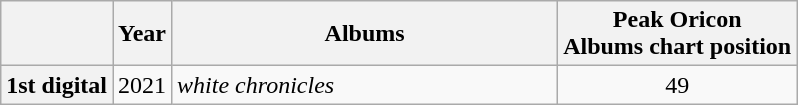<table class="wikitable" border="1">
<tr>
<th rowspan="1"></th>
<th rowspan="1">Year</th>
<th rowspan="1" width="250">Albums</th>
<th colspan="1">Peak Oricon<br> Albums chart position<br></th>
</tr>
<tr>
<th>1st digital</th>
<td>2021</td>
<td align="left"><em>white chronicles</em></td>
<td align="center">49</td>
</tr>
</table>
